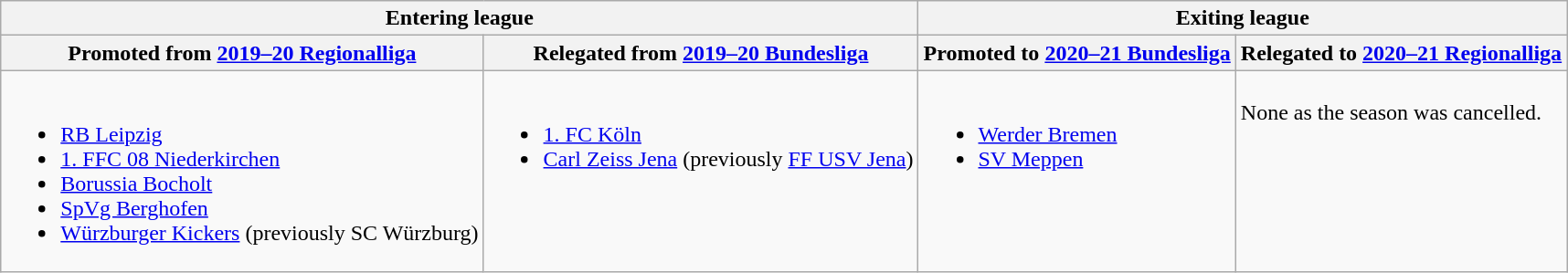<table class="wikitable">
<tr>
<th colspan="2">Entering league</th>
<th colspan="2">Exiting league</th>
</tr>
<tr>
<th>Promoted from <a href='#'>2019–20 Regionalliga</a></th>
<th>Relegated from <a href='#'>2019–20 Bundesliga</a></th>
<th>Promoted to <a href='#'>2020–21 Bundesliga</a></th>
<th>Relegated to <a href='#'>2020–21 Regionalliga</a></th>
</tr>
<tr style="vertical-align:top;">
<td><br><ul><li><a href='#'>RB Leipzig</a></li><li><a href='#'>1. FFC 08 Niederkirchen</a></li><li><a href='#'>Borussia Bocholt</a></li><li><a href='#'>SpVg Berghofen</a></li><li><a href='#'>Würzburger Kickers</a> (previously SC Würzburg)</li></ul></td>
<td><br><ul><li><a href='#'>1. FC Köln</a></li><li><a href='#'>Carl Zeiss Jena</a> (previously <a href='#'>FF USV Jena</a>)</li></ul></td>
<td><br><ul><li><a href='#'>Werder Bremen</a></li><li><a href='#'>SV Meppen</a></li></ul></td>
<td><br>None as the season was cancelled.</td>
</tr>
</table>
